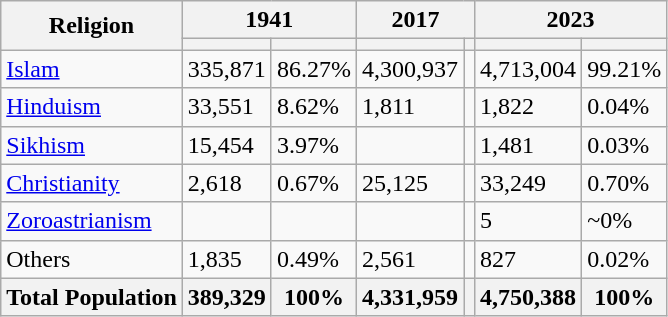<table class="wikitable sortable">
<tr>
<th rowspan="2">Religion</th>
<th colspan="2">1941</th>
<th colspan="2">2017</th>
<th colspan="2">2023</th>
</tr>
<tr>
<th></th>
<th></th>
<th></th>
<th></th>
<th></th>
<th></th>
</tr>
<tr>
<td><a href='#'>Islam</a> </td>
<td>335,871</td>
<td>86.27%</td>
<td>4,300,937</td>
<td></td>
<td>4,713,004</td>
<td>99.21%</td>
</tr>
<tr>
<td><a href='#'>Hinduism</a> </td>
<td>33,551</td>
<td>8.62%</td>
<td>1,811</td>
<td></td>
<td>1,822</td>
<td>0.04%</td>
</tr>
<tr>
<td><a href='#'>Sikhism</a> </td>
<td>15,454</td>
<td>3.97%</td>
<td></td>
<td></td>
<td>1,481</td>
<td>0.03%</td>
</tr>
<tr>
<td><a href='#'>Christianity</a> </td>
<td>2,618</td>
<td>0.67%</td>
<td>25,125</td>
<td></td>
<td>33,249</td>
<td>0.70%</td>
</tr>
<tr>
<td><a href='#'>Zoroastrianism</a></td>
<td></td>
<td></td>
<td></td>
<td></td>
<td>5</td>
<td>~0%</td>
</tr>
<tr>
<td>Others</td>
<td>1,835</td>
<td>0.49%</td>
<td>2,561</td>
<td></td>
<td>827</td>
<td>0.02%</td>
</tr>
<tr>
<th>Total Population</th>
<th>389,329</th>
<th>100%</th>
<th>4,331,959</th>
<th></th>
<th>4,750,388</th>
<th>100%</th>
</tr>
</table>
